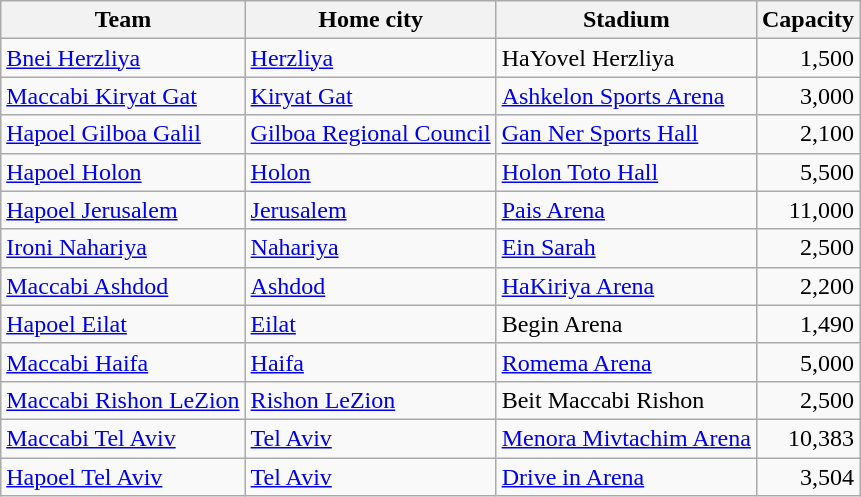<table class="wikitable sortable">
<tr>
<th>Team</th>
<th>Home city</th>
<th>Stadium</th>
<th>Capacity</th>
</tr>
<tr>
<td><a href='#'>Bnei Herzliya</a></td>
<td><a href='#'>Herzliya</a></td>
<td>HaYovel Herzliya</td>
<td align=right>1,500</td>
</tr>
<tr>
<td><a href='#'>Maccabi Kiryat Gat</a></td>
<td><a href='#'>Kiryat Gat</a></td>
<td><a href='#'>Ashkelon Sports Arena</a></td>
<td align=right>3,000</td>
</tr>
<tr>
<td><a href='#'>Hapoel Gilboa Galil</a></td>
<td><a href='#'>Gilboa Regional Council</a></td>
<td><a href='#'>Gan Ner Sports Hall</a></td>
<td align=right>2,100</td>
</tr>
<tr>
<td><a href='#'>Hapoel Holon</a></td>
<td><a href='#'>Holon</a></td>
<td><a href='#'>Holon Toto Hall</a></td>
<td align=right>5,500</td>
</tr>
<tr>
<td><a href='#'>Hapoel Jerusalem</a></td>
<td><a href='#'>Jerusalem</a></td>
<td><a href='#'>Pais Arena</a></td>
<td align=right>11,000</td>
</tr>
<tr>
<td><a href='#'>Ironi Nahariya</a></td>
<td><a href='#'>Nahariya</a></td>
<td><a href='#'>Ein Sarah</a></td>
<td align=right>2,500</td>
</tr>
<tr>
<td><a href='#'>Maccabi Ashdod</a></td>
<td><a href='#'>Ashdod</a></td>
<td><a href='#'>HaKiriya Arena</a></td>
<td align=right>2,200</td>
</tr>
<tr>
<td><a href='#'>Hapoel Eilat</a></td>
<td><a href='#'>Eilat</a></td>
<td>Begin Arena</td>
<td align=right>1,490</td>
</tr>
<tr>
<td><a href='#'>Maccabi Haifa</a></td>
<td><a href='#'>Haifa</a></td>
<td><a href='#'>Romema Arena</a></td>
<td align=right>5,000</td>
</tr>
<tr>
<td><a href='#'>Maccabi Rishon LeZion</a></td>
<td><a href='#'>Rishon LeZion</a></td>
<td>Beit Maccabi Rishon</td>
<td align=right>2,500</td>
</tr>
<tr>
<td><a href='#'>Maccabi Tel Aviv</a></td>
<td><a href='#'>Tel Aviv</a></td>
<td><a href='#'>Menora Mivtachim Arena</a></td>
<td align=right>10,383</td>
</tr>
<tr>
<td><a href='#'>Hapoel Tel Aviv</a></td>
<td><a href='#'>Tel Aviv</a></td>
<td><a href='#'>Drive in Arena</a></td>
<td align=right>3,504</td>
</tr>
</table>
